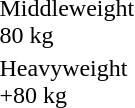<table>
<tr>
<td>Middleweight<br>80 kg</td>
<td></td>
<td></td>
<td></td>
</tr>
<tr>
<td>Heavyweight<br>+80 kg</td>
<td></td>
<td></td>
<td></td>
</tr>
</table>
